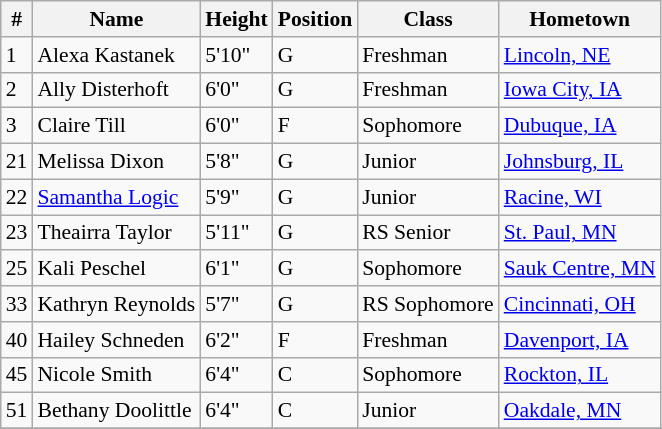<table class="wikitable" style="font-size: 90%">
<tr>
<th>#</th>
<th>Name</th>
<th>Height</th>
<th>Position</th>
<th>Class</th>
<th>Hometown</th>
</tr>
<tr>
<td>1</td>
<td>Alexa Kastanek</td>
<td>5'10"</td>
<td>G</td>
<td>Freshman</td>
<td><a href='#'>Lincoln, NE</a></td>
</tr>
<tr>
<td>2</td>
<td>Ally Disterhoft</td>
<td>6'0"</td>
<td>G</td>
<td>Freshman</td>
<td><a href='#'>Iowa City, IA</a></td>
</tr>
<tr>
<td>3</td>
<td>Claire Till</td>
<td>6'0"</td>
<td>F</td>
<td>Sophomore</td>
<td><a href='#'>Dubuque, IA</a></td>
</tr>
<tr>
<td>21</td>
<td>Melissa Dixon</td>
<td>5'8"</td>
<td>G</td>
<td>Junior</td>
<td><a href='#'>Johnsburg, IL</a></td>
</tr>
<tr>
<td>22</td>
<td><a href='#'>Samantha Logic</a></td>
<td>5'9"</td>
<td>G</td>
<td>Junior</td>
<td><a href='#'>Racine, WI</a></td>
</tr>
<tr>
<td>23</td>
<td>Theairra Taylor</td>
<td>5'11"</td>
<td>G</td>
<td>RS Senior</td>
<td><a href='#'>St. Paul, MN</a></td>
</tr>
<tr>
<td>25</td>
<td>Kali Peschel</td>
<td>6'1"</td>
<td>G</td>
<td>Sophomore</td>
<td><a href='#'>Sauk Centre, MN</a></td>
</tr>
<tr>
<td>33</td>
<td>Kathryn Reynolds</td>
<td>5'7"</td>
<td>G</td>
<td>RS Sophomore</td>
<td><a href='#'>Cincinnati, OH</a></td>
</tr>
<tr>
<td>40</td>
<td>Hailey Schneden</td>
<td>6'2"</td>
<td>F</td>
<td>Freshman</td>
<td><a href='#'>Davenport, IA</a></td>
</tr>
<tr>
<td>45</td>
<td>Nicole Smith</td>
<td>6'4"</td>
<td>C</td>
<td>Sophomore</td>
<td><a href='#'>Rockton, IL</a></td>
</tr>
<tr>
<td>51</td>
<td>Bethany Doolittle</td>
<td>6'4"</td>
<td>C</td>
<td>Junior</td>
<td><a href='#'>Oakdale, MN</a></td>
</tr>
<tr>
</tr>
</table>
